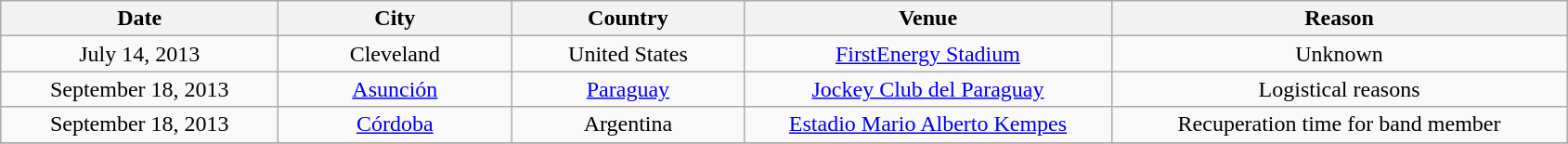<table class="wikitable" style="text-align:center;">
<tr>
<th scope="col" style="width:12em;">Date</th>
<th scope="col" style="width:10em;">City</th>
<th scope="col" style="width:10em;">Country</th>
<th scope="col" style="width:16em;">Venue</th>
<th scope="col" style="width:20em;">Reason</th>
</tr>
<tr>
<td>July 14, 2013</td>
<td>Cleveland</td>
<td>United States</td>
<td><a href='#'>FirstEnergy Stadium</a></td>
<td>Unknown</td>
</tr>
<tr>
<td>September 18, 2013</td>
<td><a href='#'>Asunción</a></td>
<td><a href='#'>Paraguay</a></td>
<td><a href='#'>Jockey Club del Paraguay</a></td>
<td>Logistical reasons</td>
</tr>
<tr>
<td>September 18, 2013</td>
<td><a href='#'>Córdoba</a></td>
<td>Argentina</td>
<td><a href='#'>Estadio Mario Alberto Kempes</a></td>
<td>Recuperation time for band member</td>
</tr>
<tr>
</tr>
</table>
